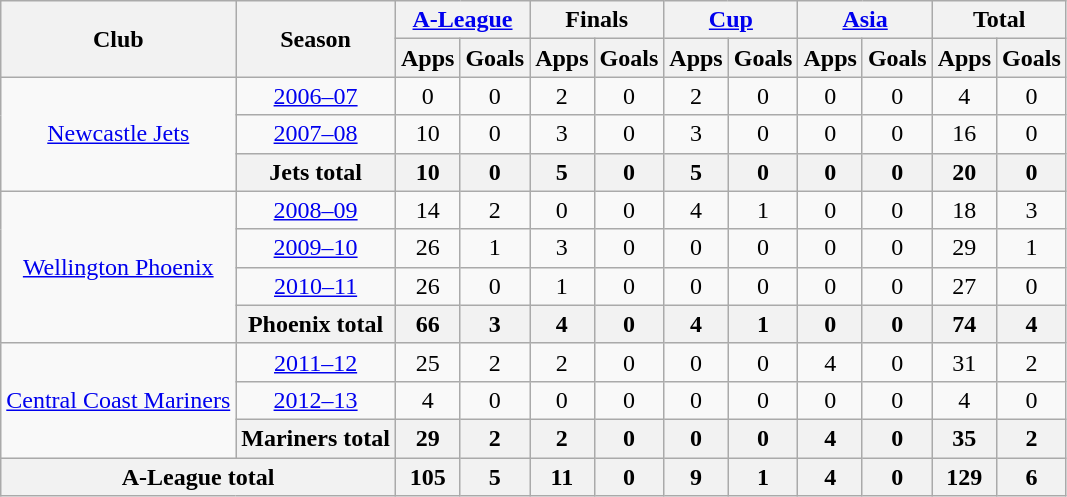<table class="wikitable" style="text-align: center;">
<tr>
<th rowspan="2">Club</th>
<th rowspan="2">Season</th>
<th colspan="2"><a href='#'>A-League</a></th>
<th colspan="2">Finals</th>
<th colspan="2"><a href='#'>Cup</a></th>
<th colspan="2"><a href='#'>Asia</a></th>
<th colspan="2">Total</th>
</tr>
<tr>
<th>Apps</th>
<th>Goals</th>
<th>Apps</th>
<th>Goals</th>
<th>Apps</th>
<th>Goals</th>
<th>Apps</th>
<th>Goals</th>
<th>Apps</th>
<th>Goals</th>
</tr>
<tr>
<td rowspan="3" valign="center"><a href='#'>Newcastle Jets</a></td>
<td><a href='#'>2006–07</a></td>
<td>0</td>
<td>0</td>
<td>2</td>
<td>0</td>
<td>2</td>
<td>0</td>
<td>0</td>
<td>0</td>
<td>4</td>
<td>0</td>
</tr>
<tr>
<td><a href='#'>2007–08</a></td>
<td>10</td>
<td>0</td>
<td>3</td>
<td>0</td>
<td>3</td>
<td>0</td>
<td>0</td>
<td>0</td>
<td>16</td>
<td>0</td>
</tr>
<tr>
<th>Jets total</th>
<th>10</th>
<th>0</th>
<th>5</th>
<th>0</th>
<th>5</th>
<th>0</th>
<th>0</th>
<th>0</th>
<th>20</th>
<th>0</th>
</tr>
<tr>
<td rowspan=4><a href='#'>Wellington Phoenix</a></td>
<td><a href='#'>2008–09</a></td>
<td>14</td>
<td>2</td>
<td>0</td>
<td>0</td>
<td>4</td>
<td>1</td>
<td>0</td>
<td>0</td>
<td>18</td>
<td>3</td>
</tr>
<tr>
<td><a href='#'>2009–10</a></td>
<td>26</td>
<td>1</td>
<td>3</td>
<td>0</td>
<td>0</td>
<td>0</td>
<td>0</td>
<td>0</td>
<td>29</td>
<td>1</td>
</tr>
<tr>
<td><a href='#'>2010–11</a></td>
<td>26</td>
<td>0</td>
<td>1</td>
<td>0</td>
<td>0</td>
<td>0</td>
<td>0</td>
<td>0</td>
<td>27</td>
<td>0</td>
</tr>
<tr>
<th>Phoenix total</th>
<th>66</th>
<th>3</th>
<th>4</th>
<th>0</th>
<th>4</th>
<th>1</th>
<th>0</th>
<th>0</th>
<th>74</th>
<th>4</th>
</tr>
<tr>
<td rowspan=3><a href='#'>Central Coast Mariners</a></td>
<td><a href='#'>2011–12</a></td>
<td>25</td>
<td>2</td>
<td>2</td>
<td>0</td>
<td>0</td>
<td>0</td>
<td>4</td>
<td>0</td>
<td>31</td>
<td>2</td>
</tr>
<tr>
<td><a href='#'>2012–13</a></td>
<td>4</td>
<td>0</td>
<td>0</td>
<td>0</td>
<td>0</td>
<td>0</td>
<td>0</td>
<td>0</td>
<td>4</td>
<td>0</td>
</tr>
<tr>
<th>Mariners total</th>
<th>29</th>
<th>2</th>
<th>2</th>
<th>0</th>
<th>0</th>
<th>0</th>
<th>4</th>
<th>0</th>
<th>35</th>
<th>2</th>
</tr>
<tr>
<th colspan=2>A-League total</th>
<th>105</th>
<th>5</th>
<th>11</th>
<th>0</th>
<th>9</th>
<th>1</th>
<th>4</th>
<th>0</th>
<th>129</th>
<th>6</th>
</tr>
</table>
